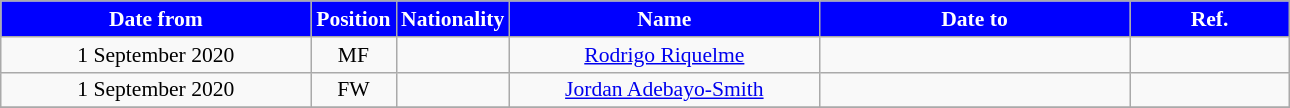<table class="wikitable" style="text-align:center; font-size:90%">
<tr>
<th style="background:#00f; color:white; width:200px;">Date from</th>
<th style="background:#00f; color:white; width:50px;">Position</th>
<th style="background:#00f; color:white; width:50px;">Nationality</th>
<th style="background:#00f; color:white; width:200px;">Name</th>
<th style="background:#00f; color:white; width:200px;">Date to</th>
<th style="background:#00f; color:white; width:100px;">Ref.</th>
</tr>
<tr>
<td>1 September 2020</td>
<td>MF</td>
<td></td>
<td><a href='#'>Rodrigo Riquelme</a></td>
<td></td>
<td></td>
</tr>
<tr>
<td>1 September 2020</td>
<td>FW</td>
<td></td>
<td><a href='#'>Jordan Adebayo-Smith</a></td>
<td></td>
<td></td>
</tr>
<tr>
</tr>
</table>
